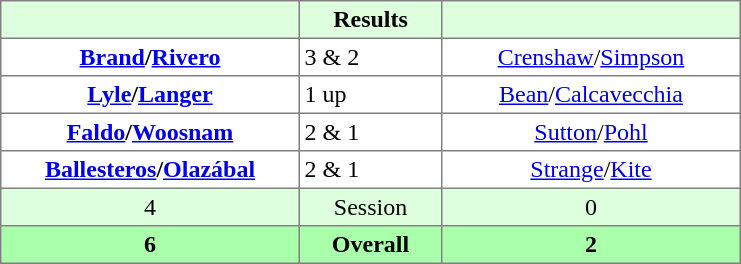<table border="1" cellpadding="3" style="border-collapse:collapse; text-align:center;">
<tr style="background:#dfd;">
<th style="width:12em;"></th>
<th style="width:5.5em;">Results</th>
<th style="width:12em;"></th>
</tr>
<tr>
<td><strong><a href='#'>Brand</a>/<a href='#'>Rivero</a></strong></td>
<td align=left> 3 & 2</td>
<td><a href='#'>Crenshaw</a>/<a href='#'>Simpson</a></td>
</tr>
<tr>
<td><strong><a href='#'>Lyle</a>/<a href='#'>Langer</a></strong></td>
<td align=left> 1 up</td>
<td><a href='#'>Bean</a>/<a href='#'>Calcavecchia</a></td>
</tr>
<tr>
<td><strong><a href='#'>Faldo</a>/<a href='#'>Woosnam</a></strong></td>
<td align=left> 2 & 1</td>
<td><a href='#'>Sutton</a>/<a href='#'>Pohl</a></td>
</tr>
<tr>
<td><strong><a href='#'>Ballesteros</a>/<a href='#'>Olazábal</a></strong></td>
<td align=left> 2 & 1</td>
<td><a href='#'>Strange</a>/<a href='#'>Kite</a></td>
</tr>
<tr style="background:#dfd;">
<td>4</td>
<td>Session</td>
<td>0</td>
</tr>
<tr style="background:#afa;">
<th>6</th>
<th>Overall</th>
<th>2</th>
</tr>
</table>
